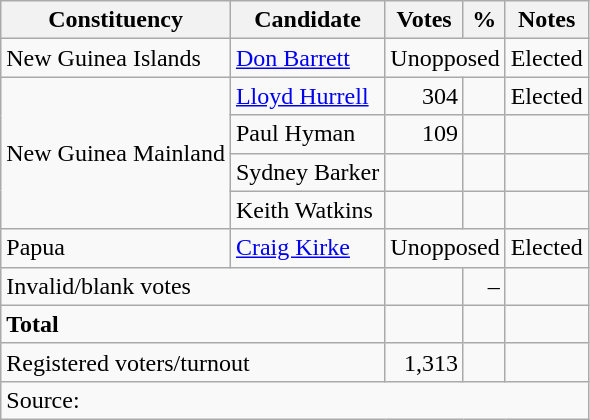<table class=wikitable>
<tr>
<th>Constituency</th>
<th>Candidate</th>
<th>Votes</th>
<th>%</th>
<th>Notes</th>
</tr>
<tr>
<td>New Guinea Islands</td>
<td><a href='#'>Don Barrett</a></td>
<td colspan=2 align=center>Unopposed</td>
<td>Elected</td>
</tr>
<tr>
<td rowspan=4>New Guinea Mainland</td>
<td><a href='#'>Lloyd Hurrell</a></td>
<td align=right>304</td>
<td align=right></td>
<td>Elected</td>
</tr>
<tr>
<td>Paul Hyman</td>
<td align=right>109</td>
<td align=right></td>
<td></td>
</tr>
<tr>
<td>Sydney Barker</td>
<td></td>
<td></td>
<td></td>
</tr>
<tr>
<td>Keith Watkins</td>
<td></td>
<td></td>
<td></td>
</tr>
<tr>
<td>Papua</td>
<td><a href='#'>Craig Kirke</a></td>
<td align=center colspan=2>Unopposed</td>
<td>Elected</td>
</tr>
<tr>
<td colspan=2>Invalid/blank votes</td>
<td align=right></td>
<td align=right>–</td>
<td></td>
</tr>
<tr>
<td colspan=2><strong>Total</strong></td>
<td align=right><strong> </strong></td>
<td align=right><strong> </strong></td>
<td></td>
</tr>
<tr>
<td colspan=2>Registered voters/turnout</td>
<td align=right>1,313</td>
<td align=right></td>
<td></td>
</tr>
<tr>
<td colspan=5>Source: </td>
</tr>
</table>
